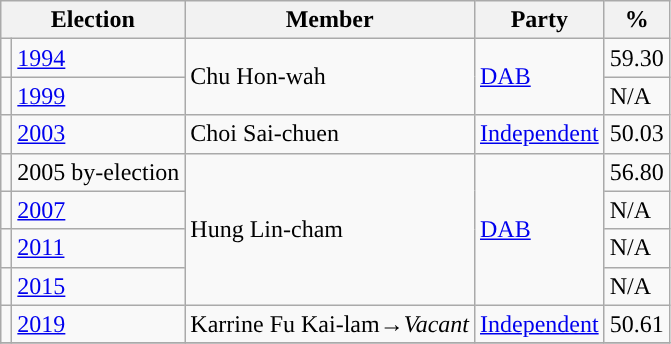<table class="wikitable">
<tr>
<th colspan="2">Election</th>
<th>Member</th>
<th>Party</th>
<th>%</th>
</tr>
<tr>
<td style="background-color: "></td>
<td><a href='#'>1994</a></td>
<td rowspan=2>Chu Hon-wah</td>
<td rowspan=2><a href='#'>DAB</a></td>
<td>59.30</td>
</tr>
<tr>
<td style="background-color: "></td>
<td><a href='#'>1999</a></td>
<td>N/A</td>
</tr>
<tr>
<td style="background-color: "></td>
<td><a href='#'>2003</a></td>
<td>Choi Sai-chuen</td>
<td><a href='#'>Independent</a></td>
<td>50.03</td>
</tr>
<tr>
<td style="background-color: "></td>
<td>2005 by-election</td>
<td rowspan=4>Hung Lin-cham</td>
<td rowspan=4><a href='#'>DAB</a></td>
<td>56.80</td>
</tr>
<tr>
<td style="background-color: "></td>
<td><a href='#'>2007</a></td>
<td>N/A</td>
</tr>
<tr>
<td style="background-color: "></td>
<td><a href='#'>2011</a></td>
<td>N/A</td>
</tr>
<tr>
<td style="background-color: "></td>
<td><a href='#'>2015</a></td>
<td>N/A</td>
</tr>
<tr>
<td style="background-color: "></td>
<td><a href='#'>2019</a></td>
<td>Karrine Fu Kai-lam→<em>Vacant</em></td>
<td><a href='#'>Independent</a></td>
<td>50.61</td>
</tr>
<tr>
</tr>
</table>
